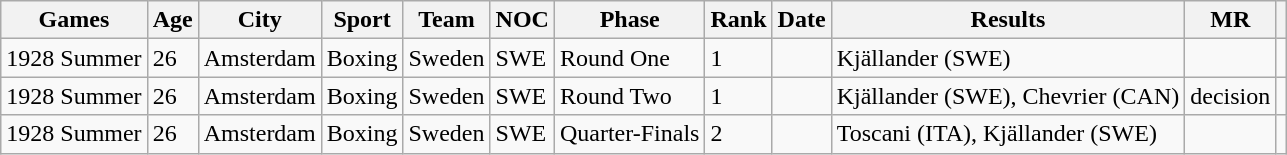<table class="wikitable">
<tr>
<th>Games</th>
<th>Age</th>
<th>City</th>
<th>Sport</th>
<th>Team</th>
<th>NOC</th>
<th>Phase</th>
<th>Rank</th>
<th>Date</th>
<th>Results</th>
<th>MR</th>
<th></th>
</tr>
<tr>
<td>1928 Summer</td>
<td>26</td>
<td>Amsterdam</td>
<td>Boxing</td>
<td>Sweden</td>
<td>SWE</td>
<td>Round One</td>
<td>1</td>
<td></td>
<td>Kjällander (SWE)</td>
<td></td>
<td></td>
</tr>
<tr>
<td>1928 Summer</td>
<td>26</td>
<td>Amsterdam</td>
<td>Boxing</td>
<td>Sweden</td>
<td>SWE</td>
<td>Round Two</td>
<td>1</td>
<td></td>
<td>Kjällander (SWE), Chevrier (CAN)</td>
<td>decision</td>
<td></td>
</tr>
<tr>
<td>1928 Summer</td>
<td>26</td>
<td>Amsterdam</td>
<td>Boxing</td>
<td>Sweden</td>
<td>SWE</td>
<td>Quarter-Finals</td>
<td>2</td>
<td></td>
<td>Toscani (ITA), Kjällander (SWE)</td>
<td></td>
<td></td>
</tr>
</table>
